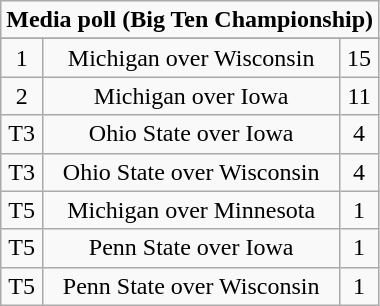<table class="wikitable">
<tr align="center">
<td align="center" Colspan="3"><strong>Media poll (Big Ten Championship)</strong></td>
</tr>
<tr align="center">
</tr>
<tr align="center">
<td>1</td>
<td>Michigan over Wisconsin</td>
<td>15</td>
</tr>
<tr align="center">
<td>2</td>
<td>Michigan over Iowa</td>
<td>11</td>
</tr>
<tr align="center">
<td>T3</td>
<td>Ohio State over Iowa</td>
<td>4</td>
</tr>
<tr align="center">
<td>T3</td>
<td>Ohio State over Wisconsin</td>
<td>4</td>
</tr>
<tr align="center">
<td>T5</td>
<td>Michigan over Minnesota</td>
<td>1</td>
</tr>
<tr align="center">
<td>T5</td>
<td>Penn State over Iowa</td>
<td>1</td>
</tr>
<tr align="center">
<td>T5</td>
<td>Penn State over Wisconsin</td>
<td>1</td>
</tr>
</table>
